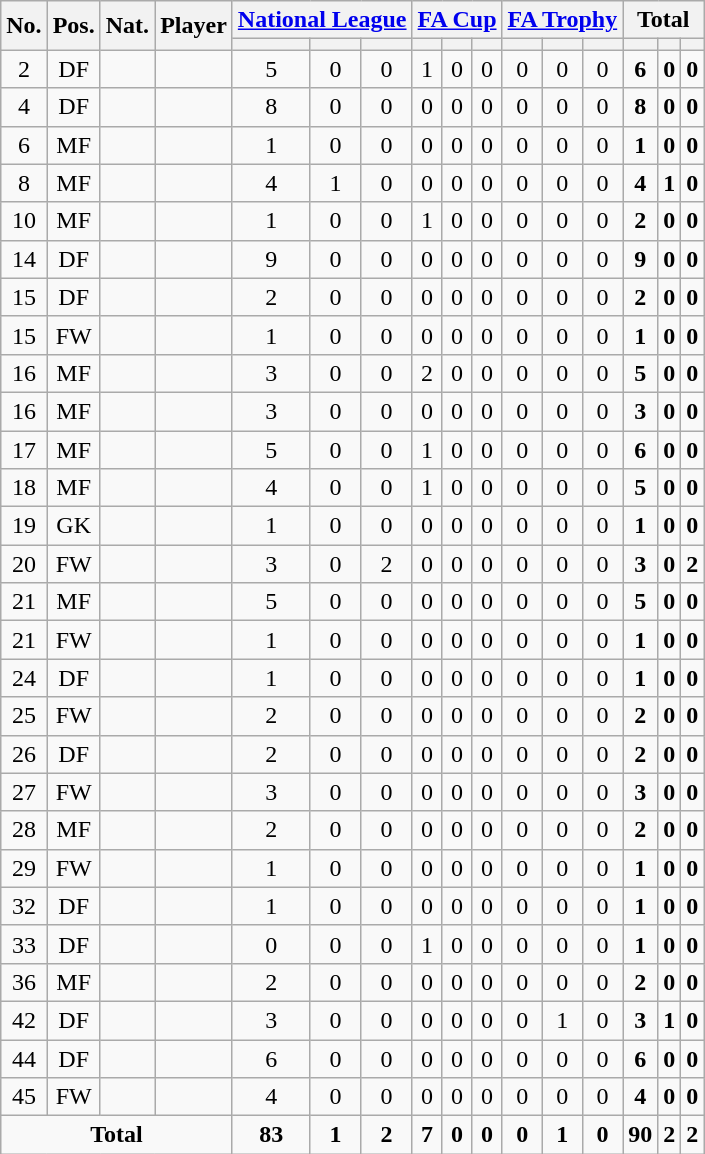<table class="wikitable sortable" style="text-align:center">
<tr>
<th rowspan="2">No.</th>
<th rowspan="2">Pos.</th>
<th rowspan="2">Nat.</th>
<th rowspan="2">Player</th>
<th colspan="3"><a href='#'>National League</a></th>
<th colspan="3"><a href='#'>FA Cup</a></th>
<th colspan="3"><a href='#'>FA Trophy</a></th>
<th colspan="3">Total</th>
</tr>
<tr>
<th></th>
<th></th>
<th></th>
<th></th>
<th></th>
<th></th>
<th></th>
<th></th>
<th></th>
<th></th>
<th></th>
<th></th>
</tr>
<tr>
<td>2</td>
<td>DF</td>
<td></td>
<td align=left></td>
<td>5</td>
<td>0</td>
<td>0</td>
<td>1</td>
<td>0</td>
<td>0</td>
<td>0</td>
<td>0</td>
<td>0</td>
<td><strong>6</strong></td>
<td><strong>0</strong></td>
<td><strong>0</strong></td>
</tr>
<tr>
<td>4</td>
<td>DF</td>
<td></td>
<td align=left></td>
<td>8</td>
<td>0</td>
<td>0</td>
<td>0</td>
<td>0</td>
<td>0</td>
<td>0</td>
<td>0</td>
<td>0</td>
<td><strong>8</strong></td>
<td><strong>0</strong></td>
<td><strong>0</strong></td>
</tr>
<tr>
<td>6</td>
<td>MF</td>
<td></td>
<td align=left></td>
<td>1</td>
<td>0</td>
<td>0</td>
<td>0</td>
<td>0</td>
<td>0</td>
<td>0</td>
<td>0</td>
<td>0</td>
<td><strong>1</strong></td>
<td><strong>0</strong></td>
<td><strong>0</strong></td>
</tr>
<tr>
<td>8</td>
<td>MF</td>
<td></td>
<td align=left></td>
<td>4</td>
<td>1</td>
<td>0</td>
<td>0</td>
<td>0</td>
<td>0</td>
<td>0</td>
<td>0</td>
<td>0</td>
<td><strong>4</strong></td>
<td><strong>1</strong></td>
<td><strong>0</strong></td>
</tr>
<tr>
<td>10</td>
<td>MF</td>
<td></td>
<td align=left></td>
<td>1</td>
<td>0</td>
<td>0</td>
<td>1</td>
<td>0</td>
<td>0</td>
<td>0</td>
<td>0</td>
<td>0</td>
<td><strong>2</strong></td>
<td><strong>0</strong></td>
<td><strong>0</strong></td>
</tr>
<tr>
<td>14</td>
<td>DF</td>
<td></td>
<td align=left></td>
<td>9</td>
<td>0</td>
<td>0</td>
<td>0</td>
<td>0</td>
<td>0</td>
<td>0</td>
<td>0</td>
<td>0</td>
<td><strong>9</strong></td>
<td><strong>0</strong></td>
<td><strong>0</strong></td>
</tr>
<tr>
<td>15</td>
<td>DF</td>
<td></td>
<td align=left></td>
<td>2</td>
<td>0</td>
<td>0</td>
<td>0</td>
<td>0</td>
<td>0</td>
<td>0</td>
<td>0</td>
<td>0</td>
<td><strong>2</strong></td>
<td><strong>0</strong></td>
<td><strong>0</strong></td>
</tr>
<tr>
<td>15</td>
<td>FW</td>
<td></td>
<td align=left></td>
<td>1</td>
<td>0</td>
<td>0</td>
<td>0</td>
<td>0</td>
<td>0</td>
<td>0</td>
<td>0</td>
<td>0</td>
<td><strong>1</strong></td>
<td><strong>0</strong></td>
<td><strong>0</strong></td>
</tr>
<tr>
<td>16</td>
<td>MF</td>
<td></td>
<td align=left></td>
<td>3</td>
<td>0</td>
<td>0</td>
<td>2</td>
<td>0</td>
<td>0</td>
<td>0</td>
<td>0</td>
<td>0</td>
<td><strong>5</strong></td>
<td><strong>0</strong></td>
<td><strong>0</strong></td>
</tr>
<tr>
<td>16</td>
<td>MF</td>
<td></td>
<td align=left></td>
<td>3</td>
<td>0</td>
<td>0</td>
<td>0</td>
<td>0</td>
<td>0</td>
<td>0</td>
<td>0</td>
<td>0</td>
<td><strong>3</strong></td>
<td><strong>0</strong></td>
<td><strong>0</strong></td>
</tr>
<tr>
<td>17</td>
<td>MF</td>
<td></td>
<td align=left></td>
<td>5</td>
<td>0</td>
<td>0</td>
<td>1</td>
<td>0</td>
<td>0</td>
<td>0</td>
<td>0</td>
<td>0</td>
<td><strong>6</strong></td>
<td><strong>0</strong></td>
<td><strong>0</strong></td>
</tr>
<tr>
<td>18</td>
<td>MF</td>
<td></td>
<td align=left></td>
<td>4</td>
<td>0</td>
<td>0</td>
<td>1</td>
<td>0</td>
<td>0</td>
<td>0</td>
<td>0</td>
<td>0</td>
<td><strong>5</strong></td>
<td><strong>0</strong></td>
<td><strong>0</strong></td>
</tr>
<tr>
<td>19</td>
<td>GK</td>
<td></td>
<td align=left></td>
<td>1</td>
<td>0</td>
<td>0</td>
<td>0</td>
<td>0</td>
<td>0</td>
<td>0</td>
<td>0</td>
<td>0</td>
<td><strong>1</strong></td>
<td><strong>0</strong></td>
<td><strong>0</strong></td>
</tr>
<tr>
<td>20</td>
<td>FW</td>
<td></td>
<td align=left></td>
<td>3</td>
<td>0</td>
<td>2</td>
<td>0</td>
<td>0</td>
<td>0</td>
<td>0</td>
<td>0</td>
<td>0</td>
<td><strong>3</strong></td>
<td><strong>0</strong></td>
<td><strong>2</strong></td>
</tr>
<tr>
<td>21</td>
<td>MF</td>
<td></td>
<td align=left></td>
<td>5</td>
<td>0</td>
<td>0</td>
<td>0</td>
<td>0</td>
<td>0</td>
<td>0</td>
<td>0</td>
<td>0</td>
<td><strong>5</strong></td>
<td><strong>0</strong></td>
<td><strong>0</strong></td>
</tr>
<tr>
<td>21</td>
<td>FW</td>
<td></td>
<td align=left></td>
<td>1</td>
<td>0</td>
<td>0</td>
<td>0</td>
<td>0</td>
<td>0</td>
<td>0</td>
<td>0</td>
<td>0</td>
<td><strong>1</strong></td>
<td><strong>0</strong></td>
<td><strong>0</strong></td>
</tr>
<tr>
<td>24</td>
<td>DF</td>
<td></td>
<td align=left></td>
<td>1</td>
<td>0</td>
<td>0</td>
<td>0</td>
<td>0</td>
<td>0</td>
<td>0</td>
<td>0</td>
<td>0</td>
<td><strong>1</strong></td>
<td><strong>0</strong></td>
<td><strong>0</strong></td>
</tr>
<tr>
<td>25</td>
<td>FW</td>
<td></td>
<td align=left></td>
<td>2</td>
<td>0</td>
<td>0</td>
<td>0</td>
<td>0</td>
<td>0</td>
<td>0</td>
<td>0</td>
<td>0</td>
<td><strong>2</strong></td>
<td><strong>0</strong></td>
<td><strong>0</strong></td>
</tr>
<tr>
<td>26</td>
<td>DF</td>
<td></td>
<td align=left></td>
<td>2</td>
<td>0</td>
<td>0</td>
<td>0</td>
<td>0</td>
<td>0</td>
<td>0</td>
<td>0</td>
<td>0</td>
<td><strong>2</strong></td>
<td><strong>0</strong></td>
<td><strong>0</strong></td>
</tr>
<tr>
<td>27</td>
<td>FW</td>
<td></td>
<td align=left></td>
<td>3</td>
<td>0</td>
<td>0</td>
<td>0</td>
<td>0</td>
<td>0</td>
<td>0</td>
<td>0</td>
<td>0</td>
<td><strong>3</strong></td>
<td><strong>0</strong></td>
<td><strong>0</strong></td>
</tr>
<tr>
<td>28</td>
<td>MF</td>
<td></td>
<td align=left></td>
<td>2</td>
<td>0</td>
<td>0</td>
<td>0</td>
<td>0</td>
<td>0</td>
<td>0</td>
<td>0</td>
<td>0</td>
<td><strong>2</strong></td>
<td><strong>0</strong></td>
<td><strong>0</strong></td>
</tr>
<tr>
<td>29</td>
<td>FW</td>
<td></td>
<td align=left></td>
<td>1</td>
<td>0</td>
<td>0</td>
<td>0</td>
<td>0</td>
<td>0</td>
<td>0</td>
<td>0</td>
<td>0</td>
<td><strong>1</strong></td>
<td><strong>0</strong></td>
<td><strong>0</strong></td>
</tr>
<tr>
<td>32</td>
<td>DF</td>
<td></td>
<td align=left></td>
<td>1</td>
<td>0</td>
<td>0</td>
<td>0</td>
<td>0</td>
<td>0</td>
<td>0</td>
<td>0</td>
<td>0</td>
<td><strong>1</strong></td>
<td><strong>0</strong></td>
<td><strong>0</strong></td>
</tr>
<tr>
<td>33</td>
<td>DF</td>
<td></td>
<td align=left></td>
<td>0</td>
<td>0</td>
<td>0</td>
<td>1</td>
<td>0</td>
<td>0</td>
<td>0</td>
<td>0</td>
<td>0</td>
<td><strong>1</strong></td>
<td><strong>0</strong></td>
<td><strong>0</strong></td>
</tr>
<tr>
<td>36</td>
<td>MF</td>
<td></td>
<td align=left></td>
<td>2</td>
<td>0</td>
<td>0</td>
<td>0</td>
<td>0</td>
<td>0</td>
<td>0</td>
<td>0</td>
<td>0</td>
<td><strong>2</strong></td>
<td><strong>0</strong></td>
<td><strong>0</strong></td>
</tr>
<tr>
<td>42</td>
<td>DF</td>
<td></td>
<td align=left></td>
<td>3</td>
<td>0</td>
<td>0</td>
<td>0</td>
<td>0</td>
<td>0</td>
<td>0</td>
<td>1</td>
<td>0</td>
<td><strong>3</strong></td>
<td><strong>1</strong></td>
<td><strong>0</strong></td>
</tr>
<tr>
<td>44</td>
<td>DF</td>
<td></td>
<td align=left></td>
<td>6</td>
<td>0</td>
<td>0</td>
<td>0</td>
<td>0</td>
<td>0</td>
<td>0</td>
<td>0</td>
<td>0</td>
<td><strong>6</strong></td>
<td><strong>0</strong></td>
<td><strong>0</strong></td>
</tr>
<tr>
<td>45</td>
<td>FW</td>
<td></td>
<td align=left></td>
<td>4</td>
<td>0</td>
<td>0</td>
<td>0</td>
<td>0</td>
<td>0</td>
<td>0</td>
<td>0</td>
<td>0</td>
<td><strong>4</strong></td>
<td><strong>0</strong></td>
<td><strong>0</strong></td>
</tr>
<tr class="sortbottom">
<td colspan=4><strong>Total</strong></td>
<td><strong>83</strong></td>
<td><strong>1</strong></td>
<td><strong>2</strong></td>
<td><strong>7</strong></td>
<td><strong>0</strong></td>
<td><strong>0</strong></td>
<td><strong>0</strong></td>
<td><strong>1</strong></td>
<td><strong>0</strong></td>
<td><strong>90</strong></td>
<td><strong>2</strong></td>
<td><strong>2</strong></td>
</tr>
</table>
